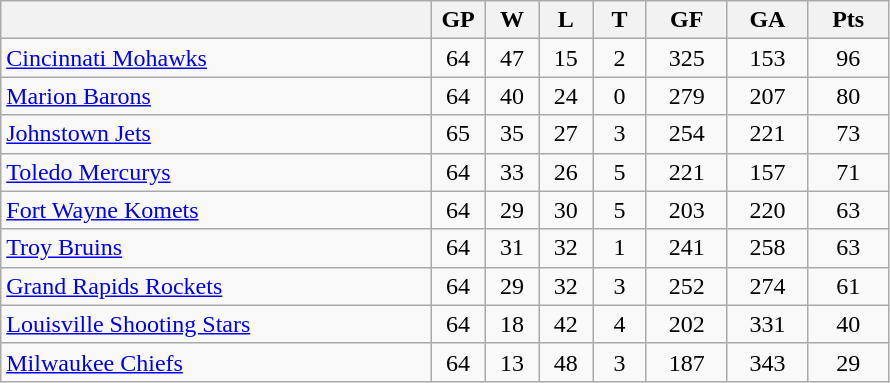<table class="wikitable">
<tr>
<th width="40%"></th>
<th width="5%">GP</th>
<th width="5%">W</th>
<th width="5%">L</th>
<th width="5%">T</th>
<th width="7.5%">GF</th>
<th width="7.5%">GA</th>
<th width="7.5%">Pts</th>
</tr>
<tr align="center">
<td align="left"><a href='#'>Cincinnati Mohawks</a></td>
<td>64</td>
<td>47</td>
<td>15</td>
<td>2</td>
<td>325</td>
<td>153</td>
<td>96</td>
</tr>
<tr align="center">
<td align="left"><a href='#'>Marion Barons</a></td>
<td>64</td>
<td>40</td>
<td>24</td>
<td>0</td>
<td>279</td>
<td>207</td>
<td>80</td>
</tr>
<tr align="center">
<td align="left"><a href='#'>Johnstown Jets</a></td>
<td>65</td>
<td>35</td>
<td>27</td>
<td>3</td>
<td>254</td>
<td>221</td>
<td>73</td>
</tr>
<tr align="center">
<td align="left"><a href='#'>Toledo Mercurys</a></td>
<td>64</td>
<td>33</td>
<td>26</td>
<td>5</td>
<td>221</td>
<td>157</td>
<td>71</td>
</tr>
<tr align="center">
<td align="left"><a href='#'>Fort Wayne Komets</a></td>
<td>64</td>
<td>29</td>
<td>30</td>
<td>5</td>
<td>203</td>
<td>220</td>
<td>63</td>
</tr>
<tr align="center">
<td align="left"><a href='#'>Troy Bruins</a></td>
<td>64</td>
<td>31</td>
<td>32</td>
<td>1</td>
<td>241</td>
<td>258</td>
<td>63</td>
</tr>
<tr align="center">
<td align="left"><a href='#'>Grand Rapids Rockets</a></td>
<td>64</td>
<td>29</td>
<td>32</td>
<td>3</td>
<td>252</td>
<td>274</td>
<td>61</td>
</tr>
<tr align="center">
<td align="left"><a href='#'>Louisville Shooting Stars</a></td>
<td>64</td>
<td>18</td>
<td>42</td>
<td>4</td>
<td>202</td>
<td>331</td>
<td>40</td>
</tr>
<tr align="center">
<td align="left"><a href='#'>Milwaukee Chiefs</a></td>
<td>64</td>
<td>13</td>
<td>48</td>
<td>3</td>
<td>187</td>
<td>343</td>
<td>29</td>
</tr>
</table>
